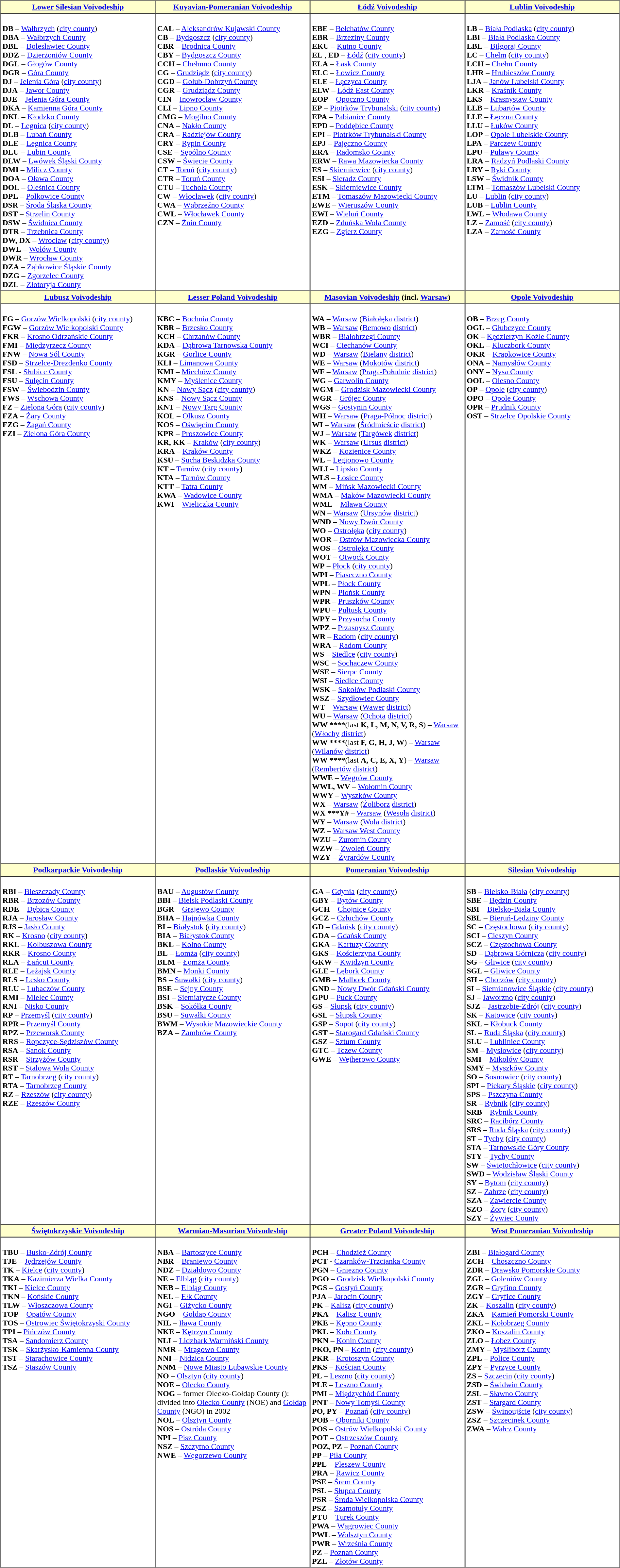<table border="1" cellpadding="3" cellspacing="0" style="text-align: center">
<tr>
<th style="background:#ffffcc" width="25%"><a href='#'>Lower Silesian Voivodeship</a></th>
<th style="background:#ffffcc" width="25%"><a href='#'>Kuyavian-Pomeranian Voivodeship</a></th>
<th style="background:#ffffcc" width="25%"><a href='#'>Łódź Voivodeship</a></th>
<th style="background:#ffffcc" width="25%"><a href='#'>Lublin Voivodeship</a></th>
</tr>
<tr>
<td align="left" valign="top"><br><strong>DB</strong> – <a href='#'>Wałbrzych</a> (<a href='#'>city county</a>)
<br><strong>DBA</strong> – <a href='#'>Wałbrzych County</a>
<br><strong>DBL</strong> – <a href='#'>Bolesławiec County</a>
<br><strong>DDZ</strong> – <a href='#'>Dzierżoniów County</a>
<br><strong>DGL</strong> – <a href='#'>Głogów County</a>
<br><strong>DGR</strong> – <a href='#'>Góra County</a>
<br><strong>DJ</strong> – <a href='#'>Jelenia Góra</a> (<a href='#'>city county</a>)
<br><strong>DJA</strong> – <a href='#'>Jawor County</a>
<br><strong>DJE</strong> – <a href='#'>Jelenia Góra County</a>
<br><strong>DKA</strong> – <a href='#'>Kamienna Góra County</a>
<br><strong>DKL</strong> – <a href='#'>Kłodzko County</a>
<br><strong>DL</strong> – <a href='#'>Legnica</a> (<a href='#'>city county</a>)
<br><strong>DLB</strong> – <a href='#'>Lubań County</a>
<br><strong>DLE</strong> – <a href='#'>Legnica County</a>
<br><strong>DLU</strong> – <a href='#'>Lubin County</a>
<br><strong>DLW</strong> – <a href='#'>Lwówek Śląski County</a>
<br><strong>DMI</strong> – <a href='#'>Milicz County</a>
<br><strong>DOA</strong> – <a href='#'>Oława County</a>
<br><strong>DOL</strong> – <a href='#'>Oleśnica County</a>
<br><strong>DPL</strong> – <a href='#'>Polkowice County</a>
<br><strong>DSR</strong> – <a href='#'>Środa Śląska County</a>
<br><strong>DST</strong> – <a href='#'>Strzelin County</a>
<br><strong>DSW</strong> – <a href='#'>Świdnica County</a>
<br><strong>DTR</strong> – <a href='#'>Trzebnica County</a>
<br><strong>DW, DX</strong> – <a href='#'>Wrocław</a> (<a href='#'>city county</a>)
<br><strong>DWL</strong> – <a href='#'>Wołów County</a>
<br><strong>DWR</strong> – <a href='#'>Wrocław County</a>
<br><strong>DZA</strong> – <a href='#'>Ząbkowice Śląskie County</a>
<br><strong>DZG</strong> – <a href='#'>Zgorzelec County</a>
<br><strong>DZL</strong> – <a href='#'>Złotoryja County</a></td>
<td align="left" valign="top"><br><strong>CAL</strong> – <a href='#'>Aleksandrów Kujawski County</a>
<br><strong>CB</strong> – <a href='#'>Bydgoszcz</a> (<a href='#'>city county</a>)
<br><strong>CBR</strong> – <a href='#'>Brodnica County</a>
<br><strong>CBY</strong> – <a href='#'>Bydgoszcz County</a>
<br><strong>CCH</strong> – <a href='#'>Chełmno County</a>
<br><strong>CG</strong> – <a href='#'>Grudziądz</a> (<a href='#'>city county</a>)
<br><strong>CGD</strong> – <a href='#'>Golub-Dobrzyń County</a>
<br><strong>CGR</strong> – <a href='#'>Grudziądz County</a>
<br><strong>CIN</strong> – <a href='#'>Inowrocław County</a>
<br><strong>CLI</strong> – <a href='#'>Lipno County</a>
<br><strong>CMG</strong> – <a href='#'>Mogilno County</a>
<br><strong>CNA</strong> – <a href='#'>Nakło County</a>
<br><strong>CRA</strong> – <a href='#'>Radziejów County</a>
<br><strong>CRY</strong> – <a href='#'>Rypin County</a>
<br><strong>CSE</strong> – <a href='#'>Sępólno County</a>
<br><strong>CSW</strong> – <a href='#'>Świecie County</a>
<br><strong>CT</strong> – <a href='#'>Toruń</a> (<a href='#'>city county</a>)
<br><strong>CTR</strong> – <a href='#'>Toruń County</a>
<br><strong>CTU</strong> – <a href='#'>Tuchola County</a>
<br><strong>CW</strong> – <a href='#'>Włocławek</a> (<a href='#'>city county</a>)
<br><strong>CWA</strong> – <a href='#'>Wąbrzeźno County</a>
<br><strong>CWL</strong> – <a href='#'>Włocławek County</a>
<br><strong>CZN</strong> – <a href='#'>Żnin County</a></td>
<td align="left" valign="top"><br><strong>EBE</strong> – <a href='#'>Bełchatów County</a>
<br><strong>EBR</strong> – <a href='#'>Brzeziny County</a>
<br><strong>EKU</strong> – <a href='#'>Kutno County</a>
<br><strong>EL</strong> , <strong>ED</strong> – <a href='#'>Łódź</a> (<a href='#'>city county</a>)
<br><strong>ELA</strong> – <a href='#'>Łask County</a>
<br><strong>ELC</strong> – <a href='#'>Łowicz County</a>
<br><strong>ELE</strong> – <a href='#'>Łęczyca County</a>
<br><strong>ELW</strong> – <a href='#'>Łódź East County</a>
<br><strong>EOP</strong> – <a href='#'>Opoczno County</a>
<br><strong>EP</strong> – <a href='#'>Piotrków Trybunalski</a> (<a href='#'>city county</a>)
<br><strong>EPA</strong> – <a href='#'>Pabianice County</a>
<br><strong>EPD</strong> – <a href='#'>Poddębice County</a>
<br><strong>EPI</strong> – <a href='#'>Piotrków Trybunalski County</a>
<br><strong>EPJ</strong> – <a href='#'>Pajęczno County</a>
<br><strong>ERA</strong> – <a href='#'>Radomsko County</a>
<br><strong>ERW</strong> – <a href='#'>Rawa Mazowiecka County</a>
<br><strong>ES</strong> – <a href='#'>Skierniewice</a> (<a href='#'>city county</a>)
<br><strong>ESI</strong> – <a href='#'>Sieradz County</a>
<br><strong>ESK</strong> – <a href='#'>Skierniewice County</a>
<br><strong>ETM</strong> – <a href='#'>Tomaszów Mazowiecki County</a>
<br><strong>EWE</strong> – <a href='#'>Wieruszów County</a>
<br><strong>EWI</strong> – <a href='#'>Wieluń County</a>
<br><strong>EZD</strong> – <a href='#'>Zduńska Wola County</a>
<br><strong>EZG</strong> – <a href='#'>Zgierz County</a></td>
<td align="left" valign="top"><br><strong>LB</strong> – <a href='#'>Biała Podlaska</a> (<a href='#'>city county</a>)
<br><strong>LBI</strong> – <a href='#'>Biała Podlaska County</a>
<br><strong>LBL</strong> – <a href='#'>Biłgoraj County</a>
<br><strong>LC</strong> – <a href='#'>Chełm</a> (<a href='#'>city county</a>)
<br><strong>LCH</strong> – <a href='#'>Chełm County</a>
<br><strong>LHR</strong> – <a href='#'>Hrubieszów County</a>
<br><strong>LJA</strong> – <a href='#'>Janów Lubelski County</a>
<br><strong>LKR</strong> – <a href='#'>Kraśnik County</a>
<br><strong>LKS</strong> – <a href='#'>Krasnystaw County</a>
<br><strong>LLB</strong> – <a href='#'>Lubartów County</a>
<br><strong>LLE</strong> – <a href='#'>Łęczna County</a>
<br><strong>LLU</strong> – <a href='#'>Łuków County</a>
<br><strong>LOP</strong> – <a href='#'>Opole Lubelskie County</a>
<br><strong>LPA</strong> – <a href='#'>Parczew County</a>
<br><strong>LPU</strong> – <a href='#'>Puławy County</a>
<br><strong>LRA</strong> – <a href='#'>Radzyń Podlaski County</a>
<br><strong>LRY</strong> – <a href='#'>Ryki County</a>
<br><strong>LSW</strong> – <a href='#'>Świdnik County</a>
<br><strong>LTM</strong> – <a href='#'>Tomaszów Lubelski County</a>
<br><strong>LU</strong> – <a href='#'>Lublin</a> (<a href='#'>city county</a>)
<br><strong>LUB</strong> – <a href='#'>Lublin County</a>
<br><strong>LWL</strong> – <a href='#'>Włodawa County</a>
<br><strong>LZ</strong> – <a href='#'>Zamość</a> (<a href='#'>city county</a>)
<br><strong>LZA</strong> – <a href='#'>Zamość County</a></td>
</tr>
<tr>
<th style="background:#ffffcc"><a href='#'>Lubusz Voivodeship</a></th>
<th style="background:#ffffcc"><a href='#'>Lesser Poland Voivodeship</a></th>
<th style="background:#ffffcc"><a href='#'>Masovian Voivodeship</a> (incl. <a href='#'>Warsaw</a>)</th>
<th style="background:#ffffcc"><a href='#'>Opole Voivodeship</a></th>
</tr>
<tr>
<td align="left" valign="top"><br><strong>FG</strong> – <a href='#'>Gorzów Wielkopolski</a> (<a href='#'>city county</a>)
<br><strong>FGW</strong> – <a href='#'>Gorzów Wielkopolski County</a>
<br><strong>FKR</strong> – <a href='#'>Krosno Odrzańskie County</a>
<br><strong>FMI</strong> – <a href='#'>Międzyrzecz County</a>
<br><strong>FNW</strong> – <a href='#'>Nowa Sól County</a>
<br><strong>FSD</strong> – <a href='#'>Strzelce-Drezdenko County</a>
<br><strong>FSL</strong> - <a href='#'>Słubice County</a>
<br><strong>FSU</strong> – <a href='#'>Sulęcin County</a>
<br><strong>FSW</strong> – <a href='#'>Świebodzin County</a>
<br><strong>FWS</strong> – <a href='#'>Wschowa County</a>
<br><strong>FZ</strong> – <a href='#'>Zielona Góra</a> (<a href='#'>city county</a>)
<br><strong>FZA</strong> – <a href='#'>Żary County</a>
<br><strong>FZG</strong> – <a href='#'>Żagań County</a>
<br><strong>FZI</strong> – <a href='#'>Zielona Góra County</a></td>
<td align="left" valign="top"><br><strong>KBC</strong> – <a href='#'>Bochnia County</a>
<br><strong>KBR</strong> – <a href='#'>Brzesko County</a>
<br><strong>KCH</strong> – <a href='#'>Chrzanów County</a>
<br><strong>KDA</strong> – <a href='#'>Dąbrowa Tarnowska County</a>
<br><strong>KGR</strong> – <a href='#'>Gorlice County</a>
<br><strong>KLI</strong> – <a href='#'>Limanowa County</a>
<br><strong>KMI</strong> – <a href='#'>Miechów County</a>
<br><strong>KMY</strong> – <a href='#'>Myślenice County</a>
<br><strong>KN</strong> – <a href='#'>Nowy Sącz</a> (<a href='#'>city county</a>)
<br><strong>KNS</strong> – <a href='#'>Nowy Sącz County</a>
<br><strong>KNT</strong> – <a href='#'>Nowy Targ County</a>
<br><strong>KOL</strong> – <a href='#'>Olkusz County</a>
<br><strong>KOS</strong> – <a href='#'>Oświęcim County</a>
<br><strong>KPR</strong> – <a href='#'>Proszowice County</a>
<br><strong>KR, KK</strong> – <a href='#'>Kraków</a> (<a href='#'>city county</a>)
<br><strong>KRA</strong> – <a href='#'>Kraków County</a>
<br><strong>KSU</strong> – <a href='#'>Sucha Beskidzka County</a>
<br><strong>KT</strong> – <a href='#'>Tarnów</a> (<a href='#'>city county</a>)
<br><strong>KTA</strong> – <a href='#'>Tarnów County</a>
<br><strong>KTT</strong> – <a href='#'>Tatra County</a>
<br><strong>KWA</strong> – <a href='#'>Wadowice County</a>
<br><strong>KWI</strong> – <a href='#'>Wieliczka County</a></td>
<td align="left" valign="top"><br><strong>WA</strong> – <a href='#'>Warsaw</a> (<a href='#'>Białołęka</a> <a href='#'>district</a>)
<br><strong>WB</strong> – <a href='#'>Warsaw</a> (<a href='#'>Bemowo</a> <a href='#'>district</a>)
<br><strong>WBR</strong> – <a href='#'>Białobrzegi County</a>
<br><strong>WCI</strong> – <a href='#'>Ciechanów County</a>
<br><strong>WD</strong> – <a href='#'>Warsaw</a> (<a href='#'>Bielany</a> <a href='#'>district</a>)
<br><strong>WE</strong> – <a href='#'>Warsaw</a> (<a href='#'>Mokotów</a> <a href='#'>district</a>)
<br><strong>WF</strong> – <a href='#'>Warsaw</a> (<a href='#'>Praga-Południe</a> <a href='#'>district</a>)
<br><strong>WG</strong> – <a href='#'>Garwolin County</a>
<br><strong>WGM</strong> – <a href='#'>Grodzisk Mazowiecki County</a>
<br><strong>WGR</strong> – <a href='#'>Grójec County</a>
<br><strong>WGS</strong> – <a href='#'>Gostynin County</a>
<br><strong>WH</strong> – <a href='#'>Warsaw</a> (<a href='#'>Praga-Północ</a> <a href='#'>district</a>)
<br><strong>WI</strong> – <a href='#'>Warsaw</a> (<a href='#'>Śródmieście</a> <a href='#'>district</a>)
<br><strong>WJ</strong> – <a href='#'>Warsaw</a> (<a href='#'>Targówek</a> <a href='#'>district</a>)
<br><strong>WK</strong> – <a href='#'>Warsaw</a> (<a href='#'>Ursus</a> <a href='#'>district</a>)
<br><strong>WKZ</strong> – <a href='#'>Kozienice County</a>
<br><strong>WL</strong> – <a href='#'>Legionowo County</a>
<br><strong>WLI</strong> – <a href='#'>Lipsko County</a>
<br><strong>WLS</strong> – <a href='#'>Łosice County</a>
<br><strong>WM</strong> – <a href='#'>Mińsk Mazowiecki County</a>
<br><strong>WMA</strong> – <a href='#'>Maków Mazowiecki County</a>
<br><strong>WML</strong> – <a href='#'>Mława County</a>
<br><strong>WN</strong> – <a href='#'>Warsaw</a> (<a href='#'>Ursynów</a> <a href='#'>district</a>)
<br><strong>WND</strong> – <a href='#'>Nowy Dwór County</a>
<br><strong>WO</strong> – <a href='#'>Ostrołęka</a> (<a href='#'>city county</a>)
<br><strong>WOR</strong> – <a href='#'>Ostrów Mazowiecka County</a>
<br><strong>WOS</strong> – <a href='#'>Ostrołęka County</a>
<br><strong>WOT</strong> – <a href='#'>Otwock County</a>
<br><strong>WP</strong> – <a href='#'>Płock</a> (<a href='#'>city county</a>)
<br><strong>WPI</strong> – <a href='#'>Piaseczno County</a>
<br><strong>WPL</strong> – <a href='#'>Płock County</a>
<br><strong>WPN</strong> – <a href='#'>Płońsk County</a>
<br><strong>WPR</strong> – <a href='#'>Pruszków County</a>
<br><strong>WPU</strong> – <a href='#'>Pułtusk County</a>
<br><strong>WPY</strong> – <a href='#'>Przysucha County</a>
<br><strong>WPZ</strong> – <a href='#'>Przasnysz County</a>
<br><strong>WR</strong> – <a href='#'>Radom</a> (<a href='#'>city county</a>)
<br><strong>WRA</strong> – <a href='#'>Radom County</a>
<br><strong>WS</strong> – <a href='#'>Siedlce</a> (<a href='#'>city county</a>)
<br><strong>WSC</strong> – <a href='#'>Sochaczew County</a>
<br><strong>WSE</strong> – <a href='#'>Sierpc County</a>
<br><strong>WSI</strong> – <a href='#'>Siedlce County</a>
<br><strong>WSK</strong> – <a href='#'>Sokołów Podlaski County</a>
<br><strong>WSZ</strong> – <a href='#'>Szydłowiec County</a>
<br><strong>WT</strong> – <a href='#'>Warsaw</a> (<a href='#'>Wawer</a> <a href='#'>district</a>)
<br><strong>WU</strong> – <a href='#'>Warsaw</a> (<a href='#'>Ochota</a> <a href='#'>district</a>)
<br><strong>WW ****</strong>(last <strong>K, L, M, N, V, R, S</strong>) – <a href='#'>Warsaw</a> (<a href='#'>Włochy</a> <a href='#'>district</a>)
<br><strong>WW ****</strong>(last <strong>F, G, H, J, W</strong>) – <a href='#'>Warsaw</a> (<a href='#'>Wilanów</a> <a href='#'>district</a>)
<br><strong>WW ****</strong>(last <strong>A, C, E, X, Y</strong>) – <a href='#'>Warsaw</a> (<a href='#'>Rembertów</a> <a href='#'>district</a>)
<br><strong>WWE</strong> – <a href='#'>Węgrów County</a>
<br><strong>WWL, WV</strong> – <a href='#'>Wołomin County</a>
<br><strong>WWY</strong> – <a href='#'>Wyszków County</a>
<br><strong>WX</strong> – <a href='#'>Warsaw</a> (<a href='#'>Żoliborz</a> <a href='#'>district</a>)
<br><strong>WX ***Y#</strong> – <a href='#'>Warsaw</a> (<a href='#'>Wesoła</a> <a href='#'>district</a>)
<br><strong>WY</strong> – <a href='#'>Warsaw</a> (<a href='#'>Wola</a> <a href='#'>district</a>)
<br><strong>WZ</strong> – <a href='#'>Warsaw West County</a> 
<br><strong>WZU</strong> – <a href='#'>Żuromin County</a>
<br><strong>WZW</strong> – <a href='#'>Zwoleń County</a>
<br><strong>WZY</strong> – <a href='#'>Żyrardów County</a></td>
<td align="left" valign="top"><br><strong>OB</strong> – <a href='#'>Brzeg County</a>
<br><strong>OGL</strong> – <a href='#'>Głubczyce County</a>
<br><strong>OK</strong> – <a href='#'>Kędzierzyn-Koźle County</a>
<br><strong>OKL</strong> – <a href='#'>Kluczbork County</a>
<br><strong>OKR</strong> – <a href='#'>Krapkowice County</a>
<br><strong>ONA</strong> – <a href='#'>Namysłów County</a>
<br><strong>ONY</strong> – <a href='#'>Nysa County</a>
<br><strong>OOL</strong> – <a href='#'>Olesno County</a>
<br><strong>OP</strong> – <a href='#'>Opole</a> (<a href='#'>city county</a>)
<br><strong>OPO</strong> – <a href='#'>Opole County</a>
<br><strong>OPR</strong> – <a href='#'>Prudnik County</a>
<br><strong>OST</strong> – <a href='#'>Strzelce Opolskie County</a></td>
</tr>
<tr>
<th style="background:#ffffcc"><a href='#'>Podkarpackie Voivodeship</a></th>
<th style="background:#ffffcc"><a href='#'>Podlaskie Voivodeship</a></th>
<th style="background:#ffffcc"><a href='#'>Pomeranian Voivodeship</a></th>
<th style="background:#ffffcc"><a href='#'>Silesian Voivodeship</a></th>
</tr>
<tr>
<td align="left" valign="top"><br><strong>RBI</strong> – <a href='#'>Bieszczady County</a>
<br><strong>RBR</strong> – <a href='#'>Brzozów County</a>
<br><strong>RDE</strong> – <a href='#'>Dębica County</a>
<br><strong>RJA</strong> – <a href='#'>Jarosław County</a>
<br><strong>RJS</strong> – <a href='#'>Jasło County</a>
<br><strong>RK</strong> – <a href='#'>Krosno</a> (<a href='#'>city county</a>)
<br><strong>RKL</strong> – <a href='#'>Kolbuszowa County</a>
<br><strong>RKR</strong> – <a href='#'>Krosno County</a>
<br><strong>RLA</strong> – <a href='#'>Łańcut County</a>
<br><strong>RLE</strong> – <a href='#'>Leżajsk County</a>
<br><strong>RLS</strong> – <a href='#'>Lesko County</a>
<br><strong>RLU</strong> – <a href='#'>Lubaczów County</a>
<br><strong>RMI</strong> – <a href='#'>Mielec County</a>
<br><strong>RNI</strong> – <a href='#'>Nisko County</a>
<br><strong>RP</strong> – <a href='#'>Przemyśl</a> (<a href='#'>city county</a>)
<br><strong>RPR</strong> – <a href='#'>Przemyśl County</a>
<br><strong>RPZ</strong> – <a href='#'>Przeworsk County</a>
<br><strong>RRS</strong> – <a href='#'>Ropczyce-Sędziszów County</a>
<br><strong>RSA</strong> – <a href='#'>Sanok County</a>
<br><strong>RSR</strong> – <a href='#'>Strzyżów County</a>
<br><strong>RST</strong> – <a href='#'>Stalowa Wola County</a>
<br><strong>RT</strong> – <a href='#'>Tarnobrzeg</a> (<a href='#'>city county</a>)
<br><strong>RTA</strong> – <a href='#'>Tarnobrzeg County</a>
<br><strong>RZ</strong> – <a href='#'>Rzeszów</a> (<a href='#'>city county</a>)
<br><strong>RZE</strong> – <a href='#'>Rzeszów County</a></td>
<td align="left" valign="top"><br><strong>BAU</strong> – <a href='#'>Augustów County</a>
<br><strong>BBI</strong> – <a href='#'>Bielsk Podlaski County</a>
<br><strong>BGR</strong> – <a href='#'>Grajewo County</a>
<br><strong>BHA</strong> – <a href='#'>Hajnówka County</a>
<br><strong>BI</strong> – <a href='#'>Białystok</a> (<a href='#'>city county</a>)
<br><strong>BIA</strong> – <a href='#'>Białystok County</a>
<br><strong>BKL</strong> – <a href='#'>Kolno County</a>
<br><strong>BL</strong> – <a href='#'>Łomża</a> (<a href='#'>city county</a>)
<br><strong>BLM</strong> – <a href='#'>Łomża County</a>
<br><strong>BMN</strong> – <a href='#'>Monki County</a>
<br><strong>BS</strong> – <a href='#'>Suwałki</a> (<a href='#'>city county</a>)
<br><strong>BSE</strong> – <a href='#'>Sejny County</a>
<br><strong>BSI</strong> – <a href='#'>Siemiatycze County</a>
<br><strong>BSK</strong> – <a href='#'>Sokółka County</a>
<br><strong>BSU</strong> – <a href='#'>Suwałki County</a>
<br><strong>BWM</strong> – <a href='#'>Wysokie Mazowieckie County</a>
<br><strong>BZA</strong> – <a href='#'>Zambrów County</a></td>
<td align="left" valign="top"><br><strong>GA</strong> – <a href='#'>Gdynia</a> (<a href='#'>city county</a>)
<br><strong>GBY</strong> – <a href='#'>Bytów County</a>
<br><strong>GCH</strong> – <a href='#'>Chojnice County</a>
<br><strong>GCZ</strong> – <a href='#'>Człuchów County</a>
<br><strong>GD</strong> – <a href='#'>Gdańsk</a> (<a href='#'>city county</a>)
<br><strong>GDA</strong> – <a href='#'>Gdańsk County</a>
<br><strong>GKA</strong> – <a href='#'>Kartuzy County</a>
<br><strong>GKS</strong> – <a href='#'>Kościerzyna County</a>
<br><strong>GKW</strong> – <a href='#'>Kwidzyn County</a>
<br><strong>GLE</strong> – <a href='#'>Lębork County</a>
<br><strong>GMB</strong> – <a href='#'>Malbork County</a>
<br><strong>GND</strong> – <a href='#'>Nowy Dwór Gdański County</a>
<br><strong>GPU</strong> – <a href='#'>Puck County</a>
<br><strong>GS</strong> – <a href='#'>Słupsk</a> (<a href='#'>city county</a>)
<br><strong>GSL</strong> – <a href='#'>Słupsk County</a>
<br><strong>GSP</strong> – <a href='#'>Sopot</a> (<a href='#'>city county</a>)
<br><strong>GST</strong> – <a href='#'>Starogard Gdański County</a>
<br><strong>GSZ</strong> – <a href='#'>Sztum County</a>
<br><strong>GTC</strong> – <a href='#'>Tczew County</a>
<br><strong>GWE</strong> – <a href='#'>Wejherowo County</a></td>
<td align="left" valign="top"><br><strong>SB</strong> – <a href='#'>Bielsko-Biała</a> (<a href='#'>city county</a>)
<br><strong>SBE</strong> – <a href='#'>Będzin County</a>
<br><strong>SBI</strong> – <a href='#'>Bielsko-Biała County</a>
<br><strong>SBL</strong> – <a href='#'>Bieruń-Lędziny County</a>
<br><strong>SC</strong> – <a href='#'>Częstochowa</a> (<a href='#'>city county</a>)
<br><strong>SCI</strong> – <a href='#'>Cieszyn County</a>
<br><strong>SCZ</strong> – <a href='#'>Częstochowa County</a>
<br><strong>SD</strong> – <a href='#'>Dąbrowa Górnicza</a> (<a href='#'>city county</a>)
<br><strong>SG</strong> – <a href='#'>Gliwice</a> (<a href='#'>city county</a>)
<br><strong>SGL</strong> – <a href='#'>Gliwice County</a>
<br><strong>SH</strong> – <a href='#'>Chorzów</a> (<a href='#'>city county</a>)
<br><strong>SI</strong> – <a href='#'>Siemianowice Śląskie</a> (<a href='#'>city county</a>)
<br><strong>SJ</strong> – <a href='#'>Jaworzno</a> (<a href='#'>city county</a>)
<br><strong>SJZ</strong> – <a href='#'>Jastrzębie-Zdrój</a> (<a href='#'>city county</a>)
<br><strong>SK</strong> – <a href='#'>Katowice</a> (<a href='#'>city county</a>)
<br><strong>SKL</strong> – <a href='#'>Kłobuck County</a>
<br><strong>SL</strong> – <a href='#'>Ruda Śląska</a> (<a href='#'>city county</a>)
<br><strong>SLU</strong> – <a href='#'>Lubliniec County</a>
<br><strong>SM</strong> – <a href='#'>Mysłowice</a> (<a href='#'>city county</a>)
<br><strong>SMI</strong> – <a href='#'>Mikołów County</a>
<br><strong>SMY</strong> – <a href='#'>Myszków County</a>
<br><strong>SO</strong> – <a href='#'>Sosnowiec</a> (<a href='#'>city county</a>)
<br><strong>SPI</strong> – <a href='#'>Piekary Śląskie</a> (<a href='#'>city county</a>)
<br><strong>SPS</strong> – <a href='#'>Pszczyna County</a>
<br><strong>SR</strong> – <a href='#'>Rybnik</a> (<a href='#'>city county</a>)
<br><strong>SRB</strong> – <a href='#'>Rybnik County</a>
<br><strong>SRC</strong> – <a href='#'>Racibórz County</a>
<br><strong>SRS</strong> – <a href='#'>Ruda Śląska</a> (<a href='#'>city county</a>)
<br><strong>ST</strong> – <a href='#'>Tychy</a> (<a href='#'>city county</a>)
<br><strong>STA</strong> – <a href='#'>Tarnowskie Góry County</a>
<br><strong>STY</strong> – <a href='#'>Tychy County</a>
<br><strong>SW</strong> – <a href='#'>Świętochłowice</a> (<a href='#'>city county</a>)
<br><strong>SWD</strong> – <a href='#'>Wodzisław Śląski County</a>
<br><strong>SY</strong> – <a href='#'>Bytom</a> (<a href='#'>city county</a>)
<br><strong>SZ</strong> – <a href='#'>Zabrze</a> (<a href='#'>city county</a>)
<br><strong>SZA</strong> – <a href='#'>Zawiercie County</a>
<br><strong>SZO</strong> – <a href='#'>Żory</a> (<a href='#'>city county</a>)
<br><strong>SZY</strong> – <a href='#'>Żywiec County</a></td>
</tr>
<tr>
<th style="background:#ffffcc"><a href='#'>Świętokrzyskie Voivodeship</a></th>
<th style="background:#ffffcc"><a href='#'>Warmian-Masurian Voivodeship</a></th>
<th style="background:#ffffcc"><a href='#'>Greater Poland Voivodeship</a></th>
<th style="background:#ffffcc"><a href='#'>West Pomeranian Voivodeship</a></th>
</tr>
<tr>
<td align="left" valign="top"><br><strong>TBU</strong> – <a href='#'>Busko-Zdrój County</a>
<br><strong>TJE</strong> – <a href='#'>Jędrzejów County</a>
<br><strong>TK</strong> – <a href='#'>Kielce</a> (<a href='#'>city county</a>)
<br><strong>TKA</strong> – <a href='#'>Kazimierza Wielka County</a>
<br><strong>TKI</strong> – <a href='#'>Kielce County</a>
<br><strong>TKN</strong> – <a href='#'>Końskie County</a>
<br><strong>TLW</strong> – <a href='#'>Włoszczowa County</a>
<br><strong>TOP</strong> – <a href='#'>Opatów County</a>
<br><strong>TOS</strong> – <a href='#'>Ostrowiec Świętokrzyski County</a>
<br><strong>TPI</strong> – <a href='#'>Pińczów County</a>
<br><strong>TSA</strong> – <a href='#'>Sandomierz County</a>
<br><strong>TSK</strong> – <a href='#'>Skarżysko-Kamienna County</a>
<br><strong>TST</strong> – <a href='#'>Starachowice County</a>
<br><strong>TSZ</strong> – <a href='#'>Staszów County</a></td>
<td align="left" valign="top"><br><strong>NBA</strong> – <a href='#'>Bartoszyce County</a>
<br><strong>NBR</strong> – <a href='#'>Braniewo County</a>
<br><strong>NDZ</strong> – <a href='#'>Działdowo County</a>
<br><strong>NE</strong> – <a href='#'>Elbląg</a> (<a href='#'>city county</a>)
<br><strong>NEB</strong> – <a href='#'>Elbląg County</a>
<br><strong>NEL</strong> – <a href='#'>Ełk County</a>
<br><strong>NGI</strong> – <a href='#'>Giżycko County</a>
<br><strong>NGO</strong> – <a href='#'>Gołdap County</a>
<br><strong>NIL</strong> – <a href='#'>Iława County</a>
<br><strong>NKE</strong> – <a href='#'>Kętrzyn County</a>
<br><strong>NLI</strong> – <a href='#'>Lidzbark Warmiński County</a>
<br><strong>NMR</strong> – <a href='#'>Mrągowo County</a>
<br><strong>NNI</strong> – <a href='#'>Nidzica County</a>
<br><strong>NNM</strong> – <a href='#'>Nowe Miasto Lubawskie County</a>
<br><strong>NO</strong> – <a href='#'>Olsztyn</a> (<a href='#'>city county</a>)
<br><strong>NOE</strong> – <a href='#'>Olecko County</a>
<br><strong>NOG</strong> – former Olecko-Gołdap County (): divided into <a href='#'>Olecko County</a> (NOE) and <a href='#'>Gołdap County</a> (NGO) in 2002
<br><strong>NOL</strong> – <a href='#'>Olsztyn County</a>
<br><strong>NOS</strong> – <a href='#'>Ostróda County</a>
<br><strong>NPI</strong> – <a href='#'>Pisz County</a>
<br><strong>NSZ</strong> – <a href='#'>Szczytno County</a>
<br><strong>NWE</strong> – <a href='#'>Węgorzewo County</a></td>
<td align="left" valign="top"><br><strong>PCH</strong> – <a href='#'>Chodzież County</a>
<br><strong>PCT</strong> - <a href='#'>Czarnków-Trzcianka County</a>
<br><strong>PGN</strong> – <a href='#'>Gniezno County</a>
<br><strong>PGO</strong> – <a href='#'>Grodzisk Wielkopolski County</a>
<br><strong>PGS</strong> – <a href='#'>Gostyń County</a>
<br><strong>PJA</strong> – <a href='#'>Jarocin County</a>
<br><strong>PK</strong> – <a href='#'>Kalisz</a> (<a href='#'>city county</a>)
<br><strong>PKA</strong> – <a href='#'>Kalisz County</a>
<br><strong>PKE</strong> – <a href='#'>Kępno County</a>
<br><strong>PKL</strong> – <a href='#'>Koło County</a>
<br><strong>PKN</strong> – <a href='#'>Konin County</a>
<br><strong>PKO, PN</strong> – <a href='#'>Konin</a> (<a href='#'>city county</a>)
<br><strong>PKR</strong> – <a href='#'>Krotoszyn County</a>
<br><strong>PKS</strong> – <a href='#'>Kościan County</a>
<br><strong>PL</strong> – <a href='#'>Leszno</a> (<a href='#'>city county</a>)
<br><strong>PLE</strong> – <a href='#'>Leszno County</a>
<br><strong>PMI</strong> – <a href='#'>Międzychód County</a>
<br><strong>PNT</strong> – <a href='#'>Nowy Tomyśl County</a>
<br><strong>PO, PY</strong> – <a href='#'>Poznań</a> (<a href='#'>city county</a>)
<br><strong>POB</strong> – <a href='#'>Oborniki County</a>
<br><strong>POS</strong> – <a href='#'>Ostrów Wielkopolski County</a>
<br><strong>POT</strong> – <a href='#'>Ostrzeszów County</a>
<br><strong>POZ, PZ</strong> – <a href='#'>Poznań County</a>
<br><strong>PP</strong> – <a href='#'>Piła County</a>
<br><strong>PPL</strong> – <a href='#'>Pleszew County</a>
<br><strong>PRA</strong> – <a href='#'>Rawicz County</a>
<br><strong>PSE</strong> – <a href='#'>Śrem County</a>
<br><strong>PSL</strong> – <a href='#'>Słupca County</a>
<br><strong>PSR</strong> – <a href='#'>Środa Wielkopolska County</a>
<br><strong>PSZ</strong> – <a href='#'>Szamotuły County</a>
<br><strong>PTU</strong> – <a href='#'>Turek County</a>
<br><strong>PWA</strong> – <a href='#'>Wągrowiec County</a>
<br><strong>PWL</strong> – <a href='#'>Wolsztyn County</a>
<br><strong>PWR</strong> – <a href='#'>Września County</a>
<br><strong>PZ</strong> – <a href='#'>Poznań County</a>
<br><strong>PZL</strong> – <a href='#'>Złotów County</a></td>
<td align="left" valign="top"><br><strong>ZBI</strong> – <a href='#'>Białogard County</a>
<br><strong>ZCH</strong> – <a href='#'>Choszczno County</a>
<br><strong>ZDR</strong> – <a href='#'>Drawsko Pomorskie County</a>
<br><strong>ZGL</strong> – <a href='#'>Goleniów County</a>
<br><strong>ZGR</strong> – <a href='#'>Gryfino County</a>
<br><strong>ZGY</strong> – <a href='#'>Gryfice County</a>
<br><strong>ZK</strong> – <a href='#'>Koszalin</a> (<a href='#'>city county</a>)
<br><strong>ZKA</strong> – <a href='#'>Kamień Pomorski County</a>
<br><strong>ZKL</strong> – <a href='#'>Kołobrzeg County</a>
<br><strong>ZKO</strong> – <a href='#'>Koszalin County</a>
<br><strong>ZLO</strong> – <a href='#'>Łobez County</a>
<br><strong>ZMY</strong> – <a href='#'>Myślibórz County</a>
<br><strong>ZPL</strong> – <a href='#'>Police County</a>
<br><strong>ZPY</strong> – <a href='#'>Pyrzyce County</a>
<br><strong>ZS</strong> – <a href='#'>Szczecin</a> (<a href='#'>city county</a>)
<br><strong>ZSD</strong> – <a href='#'>Świdwin County</a>
<br><strong>ZSL</strong> – <a href='#'>Sławno County</a>
<br><strong>ZST</strong> – <a href='#'>Stargard County</a>
<br><strong>ZSW</strong> – <a href='#'>Świnoujście</a> (<a href='#'>city county</a>)
<br><strong>ZSZ</strong> – <a href='#'>Szczecinek County</a>
<br><strong>ZWA</strong> – <a href='#'>Wałcz County</a></td>
</tr>
<tr>
</tr>
</table>
